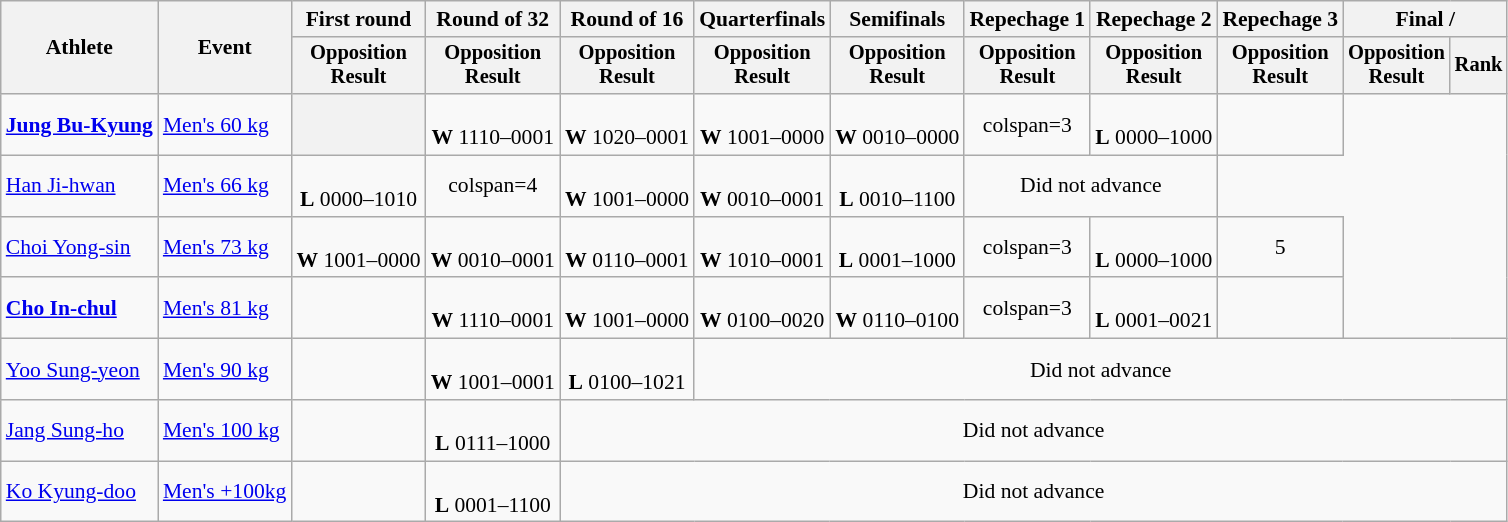<table class="wikitable" style="font-size:90%">
<tr>
<th rowspan="2">Athlete</th>
<th rowspan="2">Event</th>
<th>First round</th>
<th>Round of 32</th>
<th>Round of 16</th>
<th>Quarterfinals</th>
<th>Semifinals</th>
<th>Repechage 1</th>
<th>Repechage 2</th>
<th>Repechage 3</th>
<th colspan=2>Final / </th>
</tr>
<tr style="font-size:95%">
<th>Opposition<br>Result</th>
<th>Opposition<br>Result</th>
<th>Opposition<br>Result</th>
<th>Opposition<br>Result</th>
<th>Opposition<br>Result</th>
<th>Opposition<br>Result</th>
<th>Opposition<br>Result</th>
<th>Opposition<br>Result</th>
<th>Opposition<br>Result</th>
<th>Rank</th>
</tr>
<tr style="text-align: center;">
<td style="text-align: left;"><strong><a href='#'>Jung Bu-Kyung</a></strong></td>
<td style="text-align: left;"><a href='#'>Men's 60 kg</a></td>
<th></th>
<td><br><strong>W</strong> 1110–0001</td>
<td><br><strong>W</strong> 1020–0001</td>
<td><br><strong>W</strong> 1001–0000</td>
<td><br><strong>W</strong> 0010–0000</td>
<td>colspan=3 </td>
<td><br><strong>L</strong> 0000–1000</td>
<td></td>
</tr>
<tr style="text-align: center;">
<td style="text-align: left;"><a href='#'>Han Ji-hwan</a></td>
<td style="text-align: left;"><a href='#'>Men's 66 kg</a></td>
<td><br><strong>L</strong> 0000–1010</td>
<td>colspan=4 </td>
<td><br><strong>W</strong> 1001–0000</td>
<td><br><strong>W</strong> 0010–0001</td>
<td><br><strong>L</strong> 0010–1100</td>
<td colspan=2>Did not advance</td>
</tr>
<tr style="text-align: center;">
<td style="text-align: left;"><a href='#'>Choi Yong-sin</a></td>
<td style="text-align: left;"><a href='#'>Men's 73 kg</a></td>
<td><br><strong>W</strong> 1001–0000</td>
<td><br><strong>W</strong> 0010–0001</td>
<td><br><strong>W</strong> 0110–0001</td>
<td><br><strong>W</strong> 1010–0001</td>
<td><br><strong>L</strong> 0001–1000</td>
<td>colspan=3 </td>
<td><br><strong>L</strong> 0000–1000</td>
<td>5</td>
</tr>
<tr style="text-align: center;">
<td style="text-align: left;"><strong><a href='#'>Cho In-chul</a></strong></td>
<td style="text-align: left;"><a href='#'>Men's 81 kg</a></td>
<td></td>
<td><br><strong>W</strong> 1110–0001</td>
<td><br><strong>W</strong> 1001–0000</td>
<td><br><strong>W</strong> 0100–0020</td>
<td><br><strong>W</strong> 0110–0100</td>
<td>colspan=3 </td>
<td><br><strong>L</strong> 0001–0021</td>
<td></td>
</tr>
<tr style="text-align: center;">
<td style="text-align: left;"><a href='#'>Yoo Sung-yeon</a></td>
<td style="text-align: left;"><a href='#'>Men's 90 kg</a></td>
<td></td>
<td><br><strong>W</strong> 1001–0001</td>
<td><br><strong>L</strong> 0100–1021</td>
<td colspan=7>Did not advance</td>
</tr>
<tr style="text-align: center;">
<td style="text-align: left;"><a href='#'>Jang Sung-ho</a></td>
<td style="text-align: left;"><a href='#'>Men's 100 kg</a></td>
<td></td>
<td><br><strong>L</strong> 0111–1000</td>
<td colspan=8>Did not advance</td>
</tr>
<tr style="text-align: center;">
<td style="text-align: left;"><a href='#'>Ko Kyung-doo</a></td>
<td style="text-align: left;"><a href='#'>Men's +100kg</a></td>
<td></td>
<td><br><strong>L</strong> 0001–1100</td>
<td colspan=8>Did not advance</td>
</tr>
</table>
